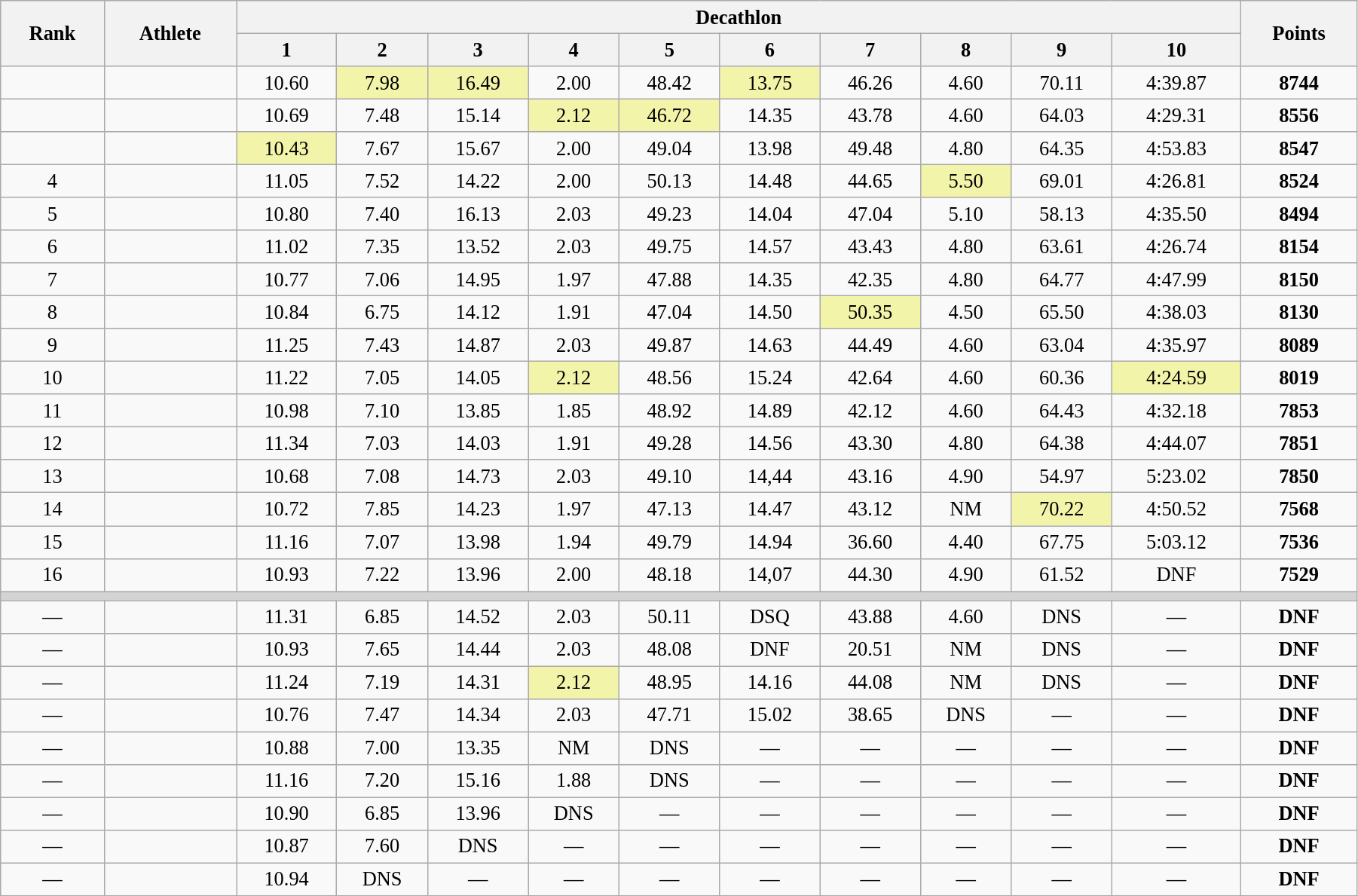<table class="wikitable" style=" text-align:center; font-size:110%;" width="95%">
<tr>
<th rowspan="2">Rank</th>
<th rowspan="2">Athlete</th>
<th colspan="10">Decathlon</th>
<th rowspan="2">Points</th>
</tr>
<tr>
<th>1</th>
<th>2</th>
<th>3</th>
<th>4</th>
<th>5</th>
<th>6</th>
<th>7</th>
<th>8</th>
<th>9</th>
<th>10</th>
</tr>
<tr>
<td></td>
<td align=left></td>
<td>10.60</td>
<td bgcolor=#F2F5A9>7.98</td>
<td bgcolor=#F2F5A9>16.49</td>
<td>2.00</td>
<td>48.42</td>
<td bgcolor=#F2F5A9>13.75</td>
<td>46.26</td>
<td>4.60</td>
<td>70.11</td>
<td>4:39.87</td>
<td><strong>8744</strong></td>
</tr>
<tr>
<td></td>
<td align=left></td>
<td>10.69</td>
<td>7.48</td>
<td>15.14</td>
<td bgcolor=#F2F5A9>2.12</td>
<td bgcolor=#F2F5A9>46.72</td>
<td>14.35</td>
<td>43.78</td>
<td>4.60</td>
<td>64.03</td>
<td>4:29.31</td>
<td><strong>8556</strong></td>
</tr>
<tr>
<td></td>
<td align=left></td>
<td bgcolor=#F2F5A9>10.43</td>
<td>7.67</td>
<td>15.67</td>
<td>2.00</td>
<td>49.04</td>
<td>13.98</td>
<td>49.48</td>
<td>4.80</td>
<td>64.35</td>
<td>4:53.83</td>
<td><strong>8547</strong></td>
</tr>
<tr>
<td>4</td>
<td align=left></td>
<td>11.05</td>
<td>7.52</td>
<td>14.22</td>
<td>2.00</td>
<td>50.13</td>
<td>14.48</td>
<td>44.65</td>
<td bgcolor=#F2F5A9>5.50</td>
<td>69.01</td>
<td>4:26.81</td>
<td><strong>8524</strong></td>
</tr>
<tr>
<td>5</td>
<td align=left></td>
<td>10.80</td>
<td>7.40</td>
<td>16.13</td>
<td>2.03</td>
<td>49.23</td>
<td>14.04</td>
<td>47.04</td>
<td>5.10</td>
<td>58.13</td>
<td>4:35.50</td>
<td><strong>8494</strong></td>
</tr>
<tr>
<td>6</td>
<td align=left></td>
<td>11.02</td>
<td>7.35</td>
<td>13.52</td>
<td>2.03</td>
<td>49.75</td>
<td>14.57</td>
<td>43.43</td>
<td>4.80</td>
<td>63.61</td>
<td>4:26.74</td>
<td><strong>8154</strong></td>
</tr>
<tr>
<td>7</td>
<td align=left></td>
<td>10.77</td>
<td>7.06</td>
<td>14.95</td>
<td>1.97</td>
<td>47.88</td>
<td>14.35</td>
<td>42.35</td>
<td>4.80</td>
<td>64.77</td>
<td>4:47.99</td>
<td><strong>8150</strong></td>
</tr>
<tr>
<td>8</td>
<td align=left></td>
<td>10.84</td>
<td>6.75</td>
<td>14.12</td>
<td>1.91</td>
<td>47.04</td>
<td>14.50</td>
<td bgcolor=#F2F5A9>50.35</td>
<td>4.50</td>
<td>65.50</td>
<td>4:38.03</td>
<td><strong>8130</strong></td>
</tr>
<tr>
<td>9</td>
<td align=left></td>
<td>11.25</td>
<td>7.43</td>
<td>14.87</td>
<td>2.03</td>
<td>49.87</td>
<td>14.63</td>
<td>44.49</td>
<td>4.60</td>
<td>63.04</td>
<td>4:35.97</td>
<td><strong>8089</strong></td>
</tr>
<tr>
<td>10</td>
<td align=left></td>
<td>11.22</td>
<td>7.05</td>
<td>14.05</td>
<td bgcolor=#F2F5A9>2.12</td>
<td>48.56</td>
<td>15.24</td>
<td>42.64</td>
<td>4.60</td>
<td>60.36</td>
<td bgcolor=#F2F5A9>4:24.59</td>
<td><strong>8019</strong></td>
</tr>
<tr>
<td>11</td>
<td align=left></td>
<td>10.98</td>
<td>7.10</td>
<td>13.85</td>
<td>1.85</td>
<td>48.92</td>
<td>14.89</td>
<td>42.12</td>
<td>4.60</td>
<td>64.43</td>
<td>4:32.18</td>
<td><strong>7853</strong></td>
</tr>
<tr>
<td>12</td>
<td align=left></td>
<td>11.34</td>
<td>7.03</td>
<td>14.03</td>
<td>1.91</td>
<td>49.28</td>
<td>14.56</td>
<td>43.30</td>
<td>4.80</td>
<td>64.38</td>
<td>4:44.07</td>
<td><strong>7851</strong></td>
</tr>
<tr>
<td>13</td>
<td align=left></td>
<td>10.68</td>
<td>7.08</td>
<td>14.73</td>
<td>2.03</td>
<td>49.10</td>
<td>14,44</td>
<td>43.16</td>
<td>4.90</td>
<td>54.97</td>
<td>5:23.02</td>
<td><strong>7850</strong></td>
</tr>
<tr>
<td>14</td>
<td align=left></td>
<td>10.72</td>
<td>7.85</td>
<td>14.23</td>
<td>1.97</td>
<td>47.13</td>
<td>14.47</td>
<td>43.12</td>
<td>NM</td>
<td bgcolor=#F2F5A9>70.22</td>
<td>4:50.52</td>
<td><strong>7568</strong></td>
</tr>
<tr>
<td>15</td>
<td align=left></td>
<td>11.16</td>
<td>7.07</td>
<td>13.98</td>
<td>1.94</td>
<td>49.79</td>
<td>14.94</td>
<td>36.60</td>
<td>4.40</td>
<td>67.75</td>
<td>5:03.12</td>
<td><strong>7536</strong></td>
</tr>
<tr>
<td>16</td>
<td align=left></td>
<td>10.93</td>
<td>7.22</td>
<td>13.96</td>
<td>2.00</td>
<td>48.18</td>
<td>14,07</td>
<td>44.30</td>
<td>4.90</td>
<td>61.52</td>
<td>DNF</td>
<td><strong>7529</strong></td>
</tr>
<tr>
<td colspan=13 bgcolor=lightgray></td>
</tr>
<tr>
<td>—</td>
<td align=left></td>
<td>11.31</td>
<td>6.85</td>
<td>14.52</td>
<td>2.03</td>
<td>50.11</td>
<td>DSQ</td>
<td>43.88</td>
<td>4.60</td>
<td>DNS</td>
<td>—</td>
<td><strong>DNF</strong></td>
</tr>
<tr>
<td>—</td>
<td align=left></td>
<td>10.93</td>
<td>7.65</td>
<td>14.44</td>
<td>2.03</td>
<td>48.08</td>
<td>DNF</td>
<td>20.51</td>
<td>NM</td>
<td>DNS</td>
<td>—</td>
<td><strong>DNF</strong></td>
</tr>
<tr>
<td>—</td>
<td align=left></td>
<td>11.24</td>
<td>7.19</td>
<td>14.31</td>
<td bgcolor=#F2F5A9>2.12</td>
<td>48.95</td>
<td>14.16</td>
<td>44.08</td>
<td>NM</td>
<td>DNS</td>
<td>—</td>
<td><strong>DNF</strong></td>
</tr>
<tr>
<td>—</td>
<td align=left></td>
<td>10.76</td>
<td>7.47</td>
<td>14.34</td>
<td>2.03</td>
<td>47.71</td>
<td>15.02</td>
<td>38.65</td>
<td>DNS</td>
<td>—</td>
<td>—</td>
<td><strong>DNF</strong></td>
</tr>
<tr>
<td>—</td>
<td align=left></td>
<td>10.88</td>
<td>7.00</td>
<td>13.35</td>
<td>NM</td>
<td>DNS</td>
<td>—</td>
<td>—</td>
<td>—</td>
<td>—</td>
<td>—</td>
<td><strong>DNF</strong></td>
</tr>
<tr>
<td>—</td>
<td align=left></td>
<td>11.16</td>
<td>7.20</td>
<td>15.16</td>
<td>1.88</td>
<td>DNS</td>
<td>—</td>
<td>—</td>
<td>—</td>
<td>—</td>
<td>—</td>
<td><strong>DNF</strong></td>
</tr>
<tr>
<td>—</td>
<td align=left></td>
<td>10.90</td>
<td>6.85</td>
<td>13.96</td>
<td>DNS</td>
<td>—</td>
<td>—</td>
<td>—</td>
<td>—</td>
<td>—</td>
<td>—</td>
<td><strong>DNF</strong></td>
</tr>
<tr>
<td>—</td>
<td align=left></td>
<td>10.87</td>
<td>7.60</td>
<td>DNS</td>
<td>—</td>
<td>—</td>
<td>—</td>
<td>—</td>
<td>—</td>
<td>—</td>
<td>—</td>
<td><strong>DNF</strong></td>
</tr>
<tr>
<td>—</td>
<td align=left></td>
<td>10.94</td>
<td>DNS</td>
<td>—</td>
<td>—</td>
<td>—</td>
<td>—</td>
<td>—</td>
<td>—</td>
<td>—</td>
<td>—</td>
<td><strong>DNF</strong></td>
</tr>
</table>
